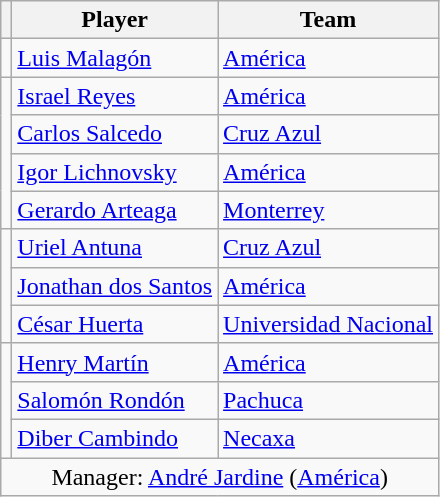<table class="wikitable">
<tr>
<th></th>
<th>Player</th>
<th>Team</th>
</tr>
<tr>
<td align=center></td>
<td> <a href='#'>Luis Malagón</a></td>
<td><a href='#'>América</a></td>
</tr>
<tr>
<td align=center rowspan=4></td>
<td> <a href='#'>Israel Reyes</a></td>
<td><a href='#'>América</a></td>
</tr>
<tr>
<td> <a href='#'>Carlos Salcedo</a></td>
<td><a href='#'>Cruz Azul</a></td>
</tr>
<tr>
<td> <a href='#'>Igor Lichnovsky</a></td>
<td><a href='#'>América</a></td>
</tr>
<tr>
<td> <a href='#'>Gerardo Arteaga</a></td>
<td><a href='#'>Monterrey</a></td>
</tr>
<tr>
<td align=center rowspan=3></td>
<td> <a href='#'>Uriel Antuna</a></td>
<td><a href='#'>Cruz Azul</a></td>
</tr>
<tr>
<td> <a href='#'>Jonathan dos Santos</a></td>
<td><a href='#'>América</a></td>
</tr>
<tr>
<td> <a href='#'>César Huerta</a></td>
<td><a href='#'>Universidad Nacional</a></td>
</tr>
<tr>
<td align=center rowspan=3></td>
<td> <a href='#'>Henry Martín</a></td>
<td><a href='#'>América</a></td>
</tr>
<tr>
<td> <a href='#'>Salomón Rondón</a></td>
<td><a href='#'>Pachuca</a></td>
</tr>
<tr>
<td> <a href='#'>Diber Cambindo</a></td>
<td><a href='#'>Necaxa</a></td>
</tr>
<tr>
<td colspan=3 align=center>Manager:  <a href='#'>André Jardine</a> (<a href='#'>América</a>)</td>
</tr>
</table>
